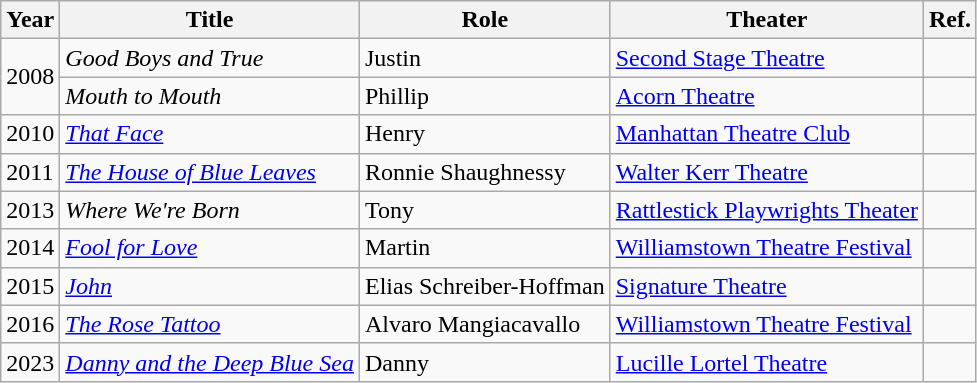<table class="wikitable sortable">
<tr>
<th>Year</th>
<th>Title</th>
<th>Role</th>
<th>Theater</th>
<th class=unsortable>Ref.</th>
</tr>
<tr>
<td rowspan="2">2008</td>
<td><em>Good Boys and True</em></td>
<td>Justin</td>
<td><a href='#'>Second Stage Theatre</a></td>
<td></td>
</tr>
<tr>
<td><em>Mouth to Mouth</em></td>
<td>Phillip</td>
<td><a href='#'>Acorn Theatre</a></td>
<td></td>
</tr>
<tr>
<td>2010</td>
<td><em><a href='#'>That Face</a></em></td>
<td>Henry</td>
<td><a href='#'>Manhattan Theatre Club</a></td>
<td></td>
</tr>
<tr>
<td>2011</td>
<td><em><a href='#'>The House of Blue Leaves</a></em></td>
<td>Ronnie Shaughnessy</td>
<td><a href='#'>Walter Kerr Theatre</a></td>
<td></td>
</tr>
<tr>
<td>2013</td>
<td><em>Where We're Born</em></td>
<td>Tony</td>
<td><a href='#'>Rattlestick Playwrights Theater</a></td>
<td></td>
</tr>
<tr>
<td>2014</td>
<td><em><a href='#'>Fool for Love</a></em></td>
<td>Martin</td>
<td><a href='#'>Williamstown Theatre Festival</a></td>
<td></td>
</tr>
<tr>
<td>2015</td>
<td><em><a href='#'>John</a></em></td>
<td>Elias Schreiber-Hoffman</td>
<td><a href='#'>Signature Theatre</a></td>
<td></td>
</tr>
<tr>
<td>2016</td>
<td><em><a href='#'>The Rose Tattoo</a></em></td>
<td>Alvaro Mangiacavallo</td>
<td><a href='#'>Williamstown Theatre Festival</a></td>
<td></td>
</tr>
<tr>
<td>2023</td>
<td><em><a href='#'>Danny and the Deep Blue Sea</a></em></td>
<td>Danny</td>
<td><a href='#'>Lucille Lortel Theatre</a></td>
<td></td>
</tr>
</table>
